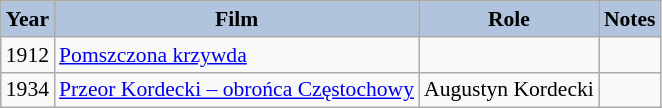<table class="wikitable" style="font-size:90%;">
<tr>
<th style="background:#B0C4DE;">Year</th>
<th style="background:#B0C4DE;">Film</th>
<th style="background:#B0C4DE;">Role</th>
<th style="background:#B0C4DE;">Notes</th>
</tr>
<tr>
<td>1912</td>
<td><a href='#'>Pomszczona krzywda</a></td>
<td></td>
<td></td>
</tr>
<tr>
<td>1934</td>
<td><a href='#'>Przeor Kordecki – obrońca Częstochowy</a></td>
<td>Augustyn Kordecki</td>
<td></td>
</tr>
</table>
